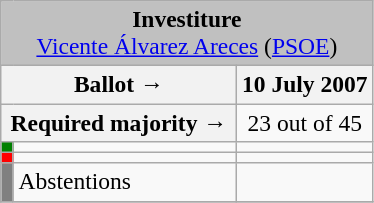<table class="wikitable" style="text-align:center; font-size:98%;">
<tr>
<td colspan="4" align="center" bgcolor="#C0C0C0"><strong>Investiture</strong><br><a href='#'>Vicente Álvarez Areces</a> (<a href='#'>PSOE</a>)</td>
</tr>
<tr>
<th colspan="2" width="150px">Ballot →</th>
<th>10 July 2007</th>
</tr>
<tr>
<th colspan="2">Required majority →</th>
<td>23 out of 45 </td>
</tr>
<tr>
<th width="1px" style="background:green;"></th>
<td align="left"></td>
<td></td>
</tr>
<tr>
<th style="background:red;"></th>
<td align="left"></td>
<td></td>
</tr>
<tr>
<th style="background:gray;"></th>
<td align="left">Abstentions</td>
<td></td>
</tr>
<tr>
</tr>
</table>
